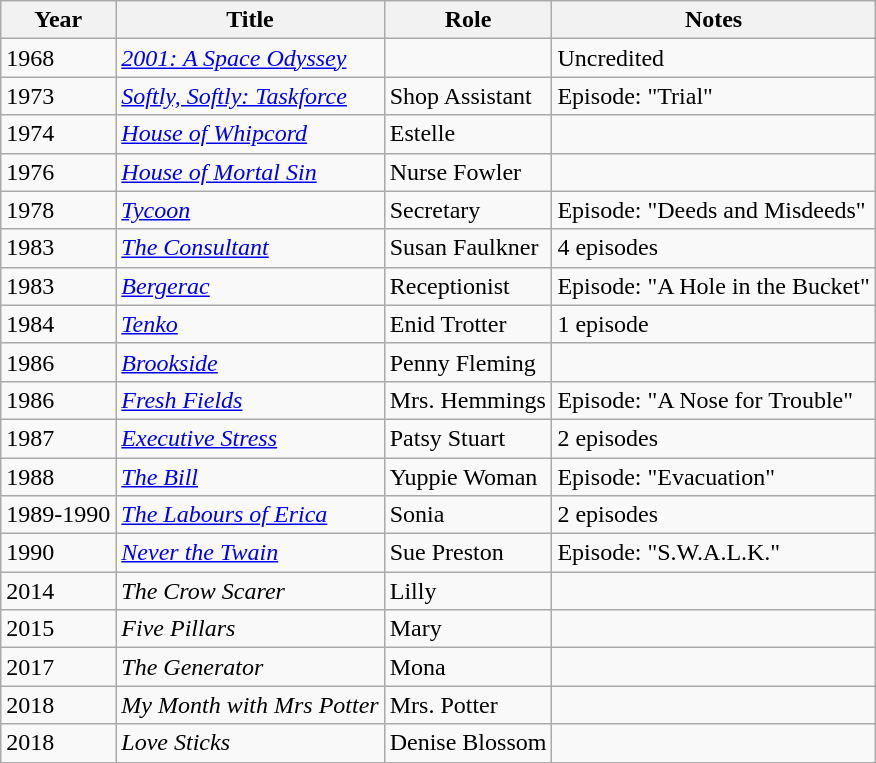<table class="wikitable">
<tr>
<th>Year</th>
<th>Title</th>
<th>Role</th>
<th>Notes</th>
</tr>
<tr>
<td>1968</td>
<td><em><a href='#'>2001: A Space Odyssey</a></em></td>
<td></td>
<td>Uncredited</td>
</tr>
<tr>
<td>1973</td>
<td><em><a href='#'>Softly, Softly: Taskforce</a></em></td>
<td>Shop Assistant</td>
<td>Episode: "Trial"</td>
</tr>
<tr>
<td>1974</td>
<td><em><a href='#'>House of Whipcord</a></em></td>
<td>Estelle</td>
<td></td>
</tr>
<tr>
<td>1976</td>
<td><em><a href='#'>House of Mortal Sin</a></em></td>
<td>Nurse Fowler</td>
<td></td>
</tr>
<tr>
<td>1978</td>
<td><em><a href='#'>Tycoon</a></em></td>
<td>Secretary</td>
<td>Episode: "Deeds and Misdeeds"</td>
</tr>
<tr>
<td>1983</td>
<td><em><a href='#'>The Consultant</a></em></td>
<td>Susan Faulkner</td>
<td>4 episodes</td>
</tr>
<tr>
<td>1983</td>
<td><em><a href='#'>Bergerac</a></em></td>
<td>Receptionist</td>
<td>Episode: "A Hole in the Bucket"</td>
</tr>
<tr>
<td>1984</td>
<td><em><a href='#'>Tenko</a></em></td>
<td>Enid Trotter</td>
<td>1 episode</td>
</tr>
<tr>
<td>1986</td>
<td><em><a href='#'>Brookside</a></em></td>
<td>Penny Fleming</td>
<td></td>
</tr>
<tr>
<td>1986</td>
<td><em><a href='#'>Fresh Fields</a></em></td>
<td>Mrs. Hemmings</td>
<td>Episode: "A Nose for Trouble"</td>
</tr>
<tr>
<td>1987</td>
<td><em><a href='#'>Executive Stress</a></em></td>
<td>Patsy Stuart</td>
<td>2 episodes</td>
</tr>
<tr>
<td>1988</td>
<td><em><a href='#'>The Bill</a></em></td>
<td>Yuppie Woman</td>
<td>Episode: "Evacuation"</td>
</tr>
<tr>
<td>1989-1990</td>
<td><em><a href='#'>The Labours of Erica</a></em></td>
<td>Sonia</td>
<td>2 episodes</td>
</tr>
<tr>
<td>1990</td>
<td><em><a href='#'>Never the Twain</a></em></td>
<td>Sue Preston</td>
<td>Episode: "S.W.A.L.K."</td>
</tr>
<tr>
<td>2014</td>
<td><em>The Crow Scarer</em></td>
<td>Lilly</td>
<td></td>
</tr>
<tr>
<td>2015</td>
<td><em>Five Pillars</em></td>
<td>Mary</td>
<td></td>
</tr>
<tr>
<td>2017</td>
<td><em>The Generator</em></td>
<td>Mona</td>
<td></td>
</tr>
<tr>
<td>2018</td>
<td><em>My Month with Mrs Potter</em></td>
<td>Mrs. Potter</td>
<td></td>
</tr>
<tr>
<td>2018</td>
<td><em>Love Sticks</em></td>
<td>Denise Blossom</td>
<td></td>
</tr>
</table>
